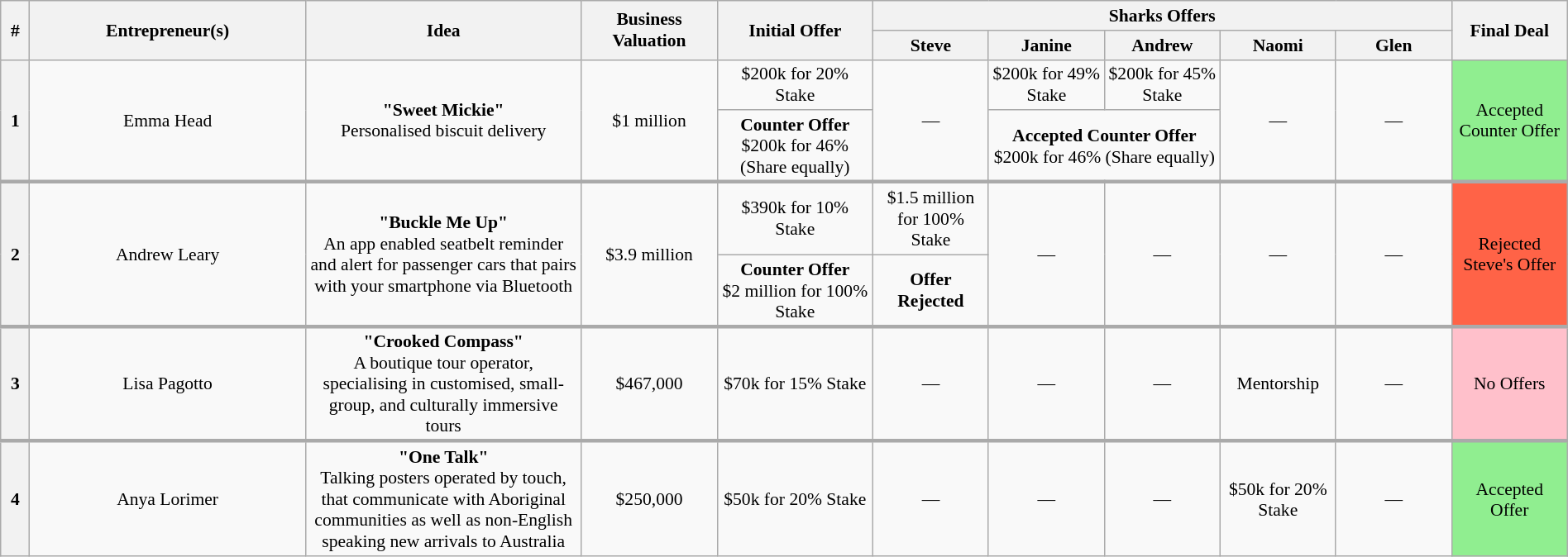<table class="wikitable plainrowheaders" style="font-size:90%; text-align:center; width: 100%; margin-left: auto; margin-right: auto;">
<tr>
<th scope="col" bgcolor="lightgrey" rowspan="2" width="15" align="center">#</th>
<th scope="col" bgcolor="lightgrey" rowspan="2" width="200" align="center">Entrepreneur(s)</th>
<th scope="col" bgcolor="lightgrey" rowspan="2" width="200" align="center">Idea</th>
<th scope="col" bgcolor="lightgrey" rowspan="2" width="95" align="center">Business Valuation</th>
<th scope="col" bgcolor="lightgrey" rowspan="2" width="110" align="center">Initial Offer</th>
<th scope="col" bgcolor="lightgrey" colspan="5">Sharks Offers</th>
<th scope="col" bgcolor="lightgrey" rowspan="2" width="80" align="center">Final Deal</th>
</tr>
<tr>
<th width="80" align="center"><strong>Steve</strong></th>
<th width="80" align="center"><strong>Janine</strong></th>
<th width="80" align="center"><strong>Andrew</strong></th>
<th width="80" align="center"><strong>Naomi</strong></th>
<th width="80" align="center"><strong>Glen</strong></th>
</tr>
<tr>
<th rowspan="2">1</th>
<td rowspan="2">Emma Head</td>
<td rowspan="2"><strong>"Sweet Mickie"</strong><br> Personalised biscuit delivery</td>
<td rowspan="2">$1 million</td>
<td>$200k for 20% Stake</td>
<td rowspan="2">—</td>
<td>$200k for 49% Stake</td>
<td>$200k for 45% Stake</td>
<td rowspan="2">—</td>
<td rowspan="2">—</td>
<td rowspan="2" bgcolor="lightgreen">Accepted Counter Offer</td>
</tr>
<tr>
<td><strong>Counter Offer</strong><br> $200k for 46% (Share equally)</td>
<td colspan="2"><strong>Accepted Counter Offer</strong><br> $200k for 46% (Share equally)</td>
</tr>
<tr>
</tr>
<tr style="border-top:3px solid #aaa;">
<th rowspan="2">2</th>
<td rowspan="2">Andrew Leary</td>
<td rowspan="2"><strong>"Buckle Me Up"</strong><br> An app enabled seatbelt reminder and alert for passenger cars that pairs with your smartphone via Bluetooth</td>
<td rowspan="2">$3.9 million</td>
<td>$390k for 10% Stake</td>
<td>$1.5 million for 100% Stake</td>
<td rowspan="2">—</td>
<td rowspan="2">—</td>
<td rowspan="2">—</td>
<td rowspan="2">—</td>
<td rowspan="2" bgcolor="tomato">Rejected Steve's Offer</td>
</tr>
<tr>
<td><strong>Counter Offer</strong><br> $2 million for 100% Stake</td>
<td><strong>Offer Rejected</strong></td>
</tr>
<tr>
</tr>
<tr style="border-top:3px solid #aaa;">
<th>3</th>
<td>Lisa Pagotto</td>
<td><strong>"Crooked Compass"</strong><br> A boutique tour operator, specialising in customised, small-group, and culturally immersive tours</td>
<td>$467,000</td>
<td>$70k for 15% Stake</td>
<td>—</td>
<td>—</td>
<td>—</td>
<td>Mentorship</td>
<td>—</td>
<td bgcolor="pink">No Offers</td>
</tr>
<tr>
</tr>
<tr style="border-top:3px solid #aaa;">
<th>4</th>
<td>Anya Lorimer</td>
<td><strong>"One Talk"</strong><br> Talking posters operated by touch, that communicate with Aboriginal communities as well as non-English speaking new arrivals to Australia</td>
<td>$250,000</td>
<td>$50k for 20% Stake</td>
<td>—</td>
<td>—</td>
<td>—</td>
<td>$50k for 20% Stake</td>
<td>—</td>
<td bgcolor="lightgreen">Accepted Offer</td>
</tr>
</table>
